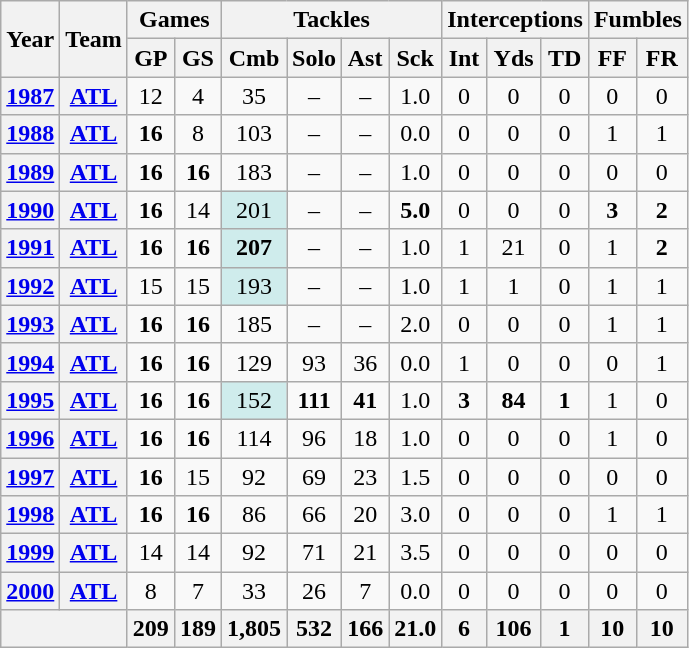<table class="wikitable sortable" style="text-align: center;">
<tr>
<th rowspan="2">Year</th>
<th rowspan="2">Team</th>
<th colspan="2">Games</th>
<th colspan="4">Tackles</th>
<th colspan="3">Interceptions</th>
<th colspan="2">Fumbles</th>
</tr>
<tr>
<th>GP</th>
<th>GS</th>
<th>Cmb</th>
<th>Solo</th>
<th>Ast</th>
<th>Sck</th>
<th>Int</th>
<th>Yds</th>
<th>TD</th>
<th>FF</th>
<th>FR</th>
</tr>
<tr>
<th><a href='#'>1987</a></th>
<th><a href='#'>ATL</a></th>
<td>12</td>
<td>4</td>
<td>35</td>
<td>–</td>
<td>–</td>
<td>1.0</td>
<td>0</td>
<td>0</td>
<td>0</td>
<td>0</td>
<td>0</td>
</tr>
<tr>
<th><a href='#'>1988</a></th>
<th><a href='#'>ATL</a></th>
<td><strong>16</strong></td>
<td>8</td>
<td>103</td>
<td>–</td>
<td>–</td>
<td>0.0</td>
<td>0</td>
<td>0</td>
<td>0</td>
<td>1</td>
<td>1</td>
</tr>
<tr>
<th><a href='#'>1989</a></th>
<th><a href='#'>ATL</a></th>
<td><strong>16</strong></td>
<td><strong>16</strong></td>
<td>183</td>
<td>–</td>
<td>–</td>
<td>1.0</td>
<td>0</td>
<td>0</td>
<td>0</td>
<td>0</td>
<td>0</td>
</tr>
<tr>
<th><a href='#'>1990</a></th>
<th><a href='#'>ATL</a></th>
<td><strong>16</strong></td>
<td>14</td>
<td style="background:#cfecec;">201</td>
<td>–</td>
<td>–</td>
<td><strong>5.0</strong></td>
<td>0</td>
<td>0</td>
<td>0</td>
<td><strong>3</strong></td>
<td><strong>2</strong></td>
</tr>
<tr>
<th><a href='#'>1991</a></th>
<th><a href='#'>ATL</a></th>
<td><strong>16</strong></td>
<td><strong>16</strong></td>
<td style="background:#cfecec;"><strong>207</strong></td>
<td>–</td>
<td>–</td>
<td>1.0</td>
<td>1</td>
<td>21</td>
<td>0</td>
<td>1</td>
<td><strong>2</strong></td>
</tr>
<tr>
<th><a href='#'>1992</a></th>
<th><a href='#'>ATL</a></th>
<td>15</td>
<td>15</td>
<td style="background:#cfecec;">193</td>
<td>–</td>
<td>–</td>
<td>1.0</td>
<td>1</td>
<td>1</td>
<td>0</td>
<td>1</td>
<td>1</td>
</tr>
<tr>
<th><a href='#'>1993</a></th>
<th><a href='#'>ATL</a></th>
<td><strong>16</strong></td>
<td><strong>16</strong></td>
<td>185</td>
<td>–</td>
<td>–</td>
<td>2.0</td>
<td>0</td>
<td>0</td>
<td>0</td>
<td>1</td>
<td>1</td>
</tr>
<tr>
<th><a href='#'>1994</a></th>
<th><a href='#'>ATL</a></th>
<td><strong>16</strong></td>
<td><strong>16</strong></td>
<td>129</td>
<td>93</td>
<td>36</td>
<td>0.0</td>
<td>1</td>
<td>0</td>
<td>0</td>
<td>0</td>
<td>1</td>
</tr>
<tr>
<th><a href='#'>1995</a></th>
<th><a href='#'>ATL</a></th>
<td><strong>16</strong></td>
<td><strong>16</strong></td>
<td style="background:#cfecec;">152</td>
<td><strong>111</strong></td>
<td><strong>41</strong></td>
<td>1.0</td>
<td><strong>3</strong></td>
<td><strong>84</strong></td>
<td><strong>1</strong></td>
<td>1</td>
<td>0</td>
</tr>
<tr>
<th><a href='#'>1996</a></th>
<th><a href='#'>ATL</a></th>
<td><strong>16</strong></td>
<td><strong>16</strong></td>
<td>114</td>
<td>96</td>
<td>18</td>
<td>1.0</td>
<td>0</td>
<td>0</td>
<td>0</td>
<td>1</td>
<td>0</td>
</tr>
<tr>
<th><a href='#'>1997</a></th>
<th><a href='#'>ATL</a></th>
<td><strong>16</strong></td>
<td>15</td>
<td>92</td>
<td>69</td>
<td>23</td>
<td>1.5</td>
<td>0</td>
<td>0</td>
<td>0</td>
<td>0</td>
<td>0</td>
</tr>
<tr>
<th><a href='#'>1998</a></th>
<th><a href='#'>ATL</a></th>
<td><strong>16</strong></td>
<td><strong>16</strong></td>
<td>86</td>
<td>66</td>
<td>20</td>
<td>3.0</td>
<td>0</td>
<td>0</td>
<td>0</td>
<td>1</td>
<td>1</td>
</tr>
<tr>
<th><a href='#'>1999</a></th>
<th><a href='#'>ATL</a></th>
<td>14</td>
<td>14</td>
<td>92</td>
<td>71</td>
<td>21</td>
<td>3.5</td>
<td>0</td>
<td>0</td>
<td>0</td>
<td>0</td>
<td>0</td>
</tr>
<tr>
<th><a href='#'>2000</a></th>
<th><a href='#'>ATL</a></th>
<td>8</td>
<td>7</td>
<td>33</td>
<td>26</td>
<td>7</td>
<td>0.0</td>
<td>0</td>
<td>0</td>
<td>0</td>
<td>0</td>
<td>0</td>
</tr>
<tr>
<th colspan="2"></th>
<th>209</th>
<th>189</th>
<th>1,805</th>
<th>532</th>
<th>166</th>
<th>21.0</th>
<th>6</th>
<th>106</th>
<th>1</th>
<th>10</th>
<th>10</th>
</tr>
</table>
